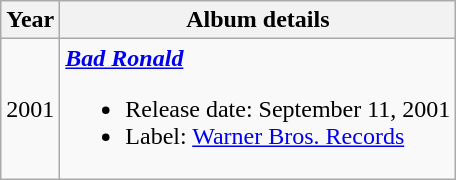<table class="wikitable">
<tr>
<th>Year</th>
<th>Album details</th>
</tr>
<tr>
<td>2001</td>
<td><strong><em><a href='#'>Bad Ronald</a></em></strong><br><ul><li>Release date: September 11, 2001</li><li>Label: <a href='#'>Warner Bros. Records</a></li></ul></td>
</tr>
</table>
